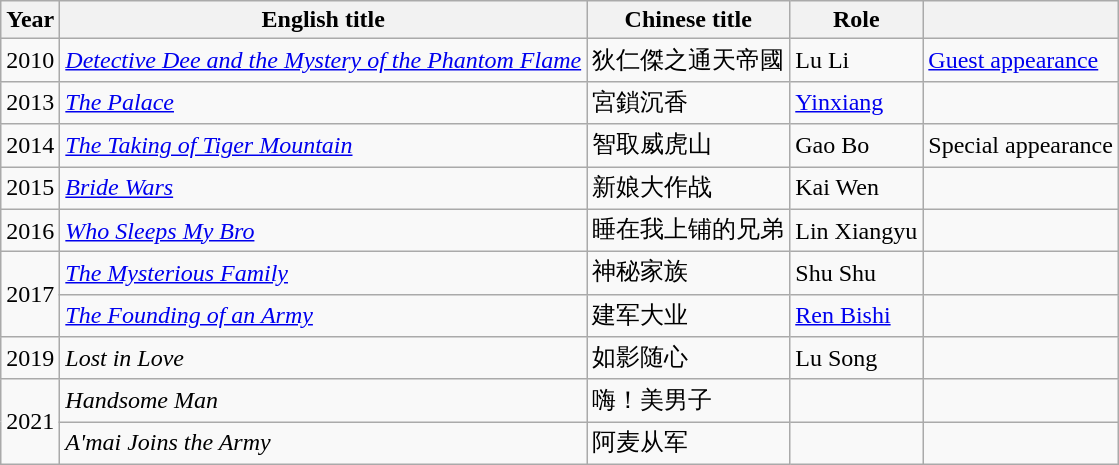<table class="wikitable sortable">
<tr>
<th>Year</th>
<th>English title</th>
<th>Chinese title</th>
<th>Role</th>
<th class="unsortable"></th>
</tr>
<tr>
<td>2010</td>
<td><em><a href='#'>Detective Dee and the Mystery of the Phantom Flame</a></em></td>
<td>狄仁傑之通天帝國</td>
<td>Lu Li</td>
<td><a href='#'>Guest appearance</a></td>
</tr>
<tr>
<td>2013</td>
<td><em><a href='#'>The Palace</a></em></td>
<td>宮鎖沉香</td>
<td><a href='#'>Yinxiang</a></td>
<td></td>
</tr>
<tr>
<td>2014</td>
<td><em><a href='#'>The Taking of Tiger Mountain</a></em></td>
<td>智取威虎山</td>
<td>Gao Bo</td>
<td>Special appearance</td>
</tr>
<tr>
<td rowspan=1>2015</td>
<td><em><a href='#'>Bride Wars</a></em></td>
<td>新娘大作战</td>
<td>Kai Wen</td>
<td></td>
</tr>
<tr>
<td>2016</td>
<td><em><a href='#'>Who Sleeps My Bro</a></em></td>
<td>睡在我上铺的兄弟</td>
<td>Lin Xiangyu</td>
<td></td>
</tr>
<tr>
<td rowspan=2>2017</td>
<td><em><a href='#'>The Mysterious Family</a></em></td>
<td>神秘家族</td>
<td>Shu Shu</td>
<td></td>
</tr>
<tr>
<td><em><a href='#'>The Founding of an Army</a></em></td>
<td>建军大业</td>
<td><a href='#'>Ren Bishi</a></td>
<td></td>
</tr>
<tr>
<td>2019</td>
<td><em>Lost in Love</em></td>
<td>如影随心</td>
<td>Lu Song</td>
<td></td>
</tr>
<tr>
<td rowspan=2>2021</td>
<td><em>Handsome Man</em></td>
<td>嗨！美男子</td>
<td></td>
<td></td>
</tr>
<tr>
<td><em>A'mai Joins the Army</em></td>
<td>阿麦从军</td>
<td></td>
<td></td>
</tr>
</table>
